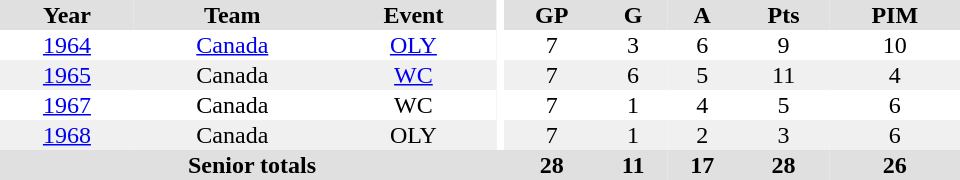<table border="0" cellpadding="1" cellspacing="0" ID="Table3" style="text-align:center; width:40em">
<tr bgcolor="#e0e0e0">
<th>Year</th>
<th>Team</th>
<th>Event</th>
<th rowspan="102" bgcolor="#ffffff"></th>
<th>GP</th>
<th>G</th>
<th>A</th>
<th>Pts</th>
<th>PIM</th>
</tr>
<tr>
<td><a href='#'>1964</a></td>
<td><a href='#'>Canada</a></td>
<td><a href='#'>OLY</a></td>
<td>7</td>
<td>3</td>
<td>6</td>
<td>9</td>
<td>10</td>
</tr>
<tr bgcolor="#f0f0f0">
<td><a href='#'>1965</a></td>
<td>Canada</td>
<td><a href='#'>WC</a></td>
<td>7</td>
<td>6</td>
<td>5</td>
<td>11</td>
<td>4</td>
</tr>
<tr>
<td><a href='#'>1967</a></td>
<td>Canada</td>
<td>WC</td>
<td>7</td>
<td>1</td>
<td>4</td>
<td>5</td>
<td>6</td>
</tr>
<tr bgcolor="#f0f0f0">
<td><a href='#'>1968</a></td>
<td>Canada</td>
<td>OLY</td>
<td>7</td>
<td>1</td>
<td>2</td>
<td>3</td>
<td>6</td>
</tr>
<tr bgcolor="#e0e0e0">
<th colspan="4">Senior totals</th>
<th>28</th>
<th>11</th>
<th>17</th>
<th>28</th>
<th>26</th>
</tr>
</table>
